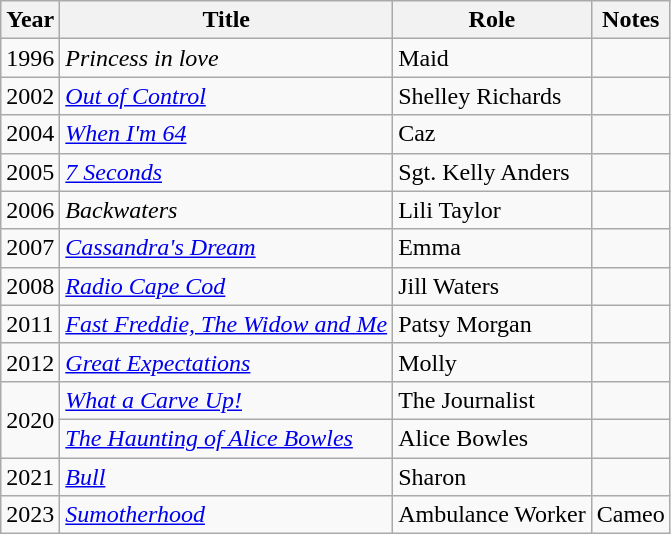<table class="wikitable sortable">
<tr>
<th>Year</th>
<th>Title</th>
<th>Role</th>
<th class="unsortable">Notes</th>
</tr>
<tr>
<td>1996</td>
<td><em>Princess in love</em></td>
<td>Maid</td>
<td></td>
</tr>
<tr>
<td>2002</td>
<td><em><a href='#'>Out of Control</a></em></td>
<td>Shelley Richards</td>
<td></td>
</tr>
<tr>
<td>2004</td>
<td><em><a href='#'>When I'm 64</a></em></td>
<td>Caz</td>
<td></td>
</tr>
<tr>
<td>2005</td>
<td><em><a href='#'>7 Seconds</a></em></td>
<td>Sgt. Kelly Anders</td>
<td></td>
</tr>
<tr>
<td>2006</td>
<td><em>Backwaters</em></td>
<td>Lili Taylor</td>
<td></td>
</tr>
<tr>
<td>2007</td>
<td><em><a href='#'>Cassandra's Dream</a></em></td>
<td>Emma</td>
<td></td>
</tr>
<tr>
<td>2008</td>
<td><em><a href='#'>Radio Cape Cod</a></em></td>
<td>Jill Waters</td>
<td></td>
</tr>
<tr>
<td>2011</td>
<td><em><a href='#'>Fast Freddie, The Widow and Me</a></em></td>
<td>Patsy Morgan</td>
<td></td>
</tr>
<tr>
<td>2012</td>
<td><em><a href='#'>Great Expectations</a></em></td>
<td>Molly</td>
<td></td>
</tr>
<tr>
<td rowspan=2>2020</td>
<td><em><a href='#'>What a Carve Up!</a></em></td>
<td>The Journalist</td>
<td></td>
</tr>
<tr>
<td><em><a href='#'>The Haunting of Alice Bowles</a></em></td>
<td>Alice Bowles</td>
<td></td>
</tr>
<tr>
<td>2021</td>
<td><em><a href='#'>Bull</a></em></td>
<td>Sharon</td>
<td></td>
</tr>
<tr>
<td>2023</td>
<td><em><a href='#'>Sumotherhood</a></em></td>
<td>Ambulance Worker</td>
<td>Cameo</td>
</tr>
</table>
